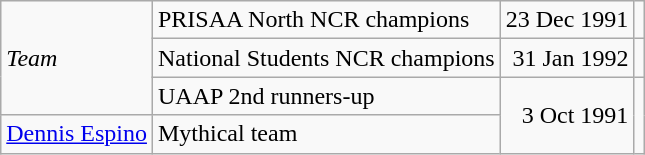<table class=wikitable>
<tr>
<td rowspan=3><em>Team</em></td>
<td>PRISAA North NCR champions</td>
<td align=right>23 Dec 1991</td>
<td align=center></td>
</tr>
<tr>
<td>National Students NCR champions</td>
<td align=right>31 Jan 1992</td>
<td align=center></td>
</tr>
<tr>
<td>UAAP 2nd runners-up</td>
<td align=right rowspan=2>3 Oct 1991</td>
<td align=center rowspan=2></td>
</tr>
<tr>
<td><a href='#'>Dennis Espino</a></td>
<td>Mythical team</td>
</tr>
</table>
